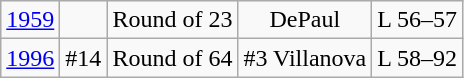<table class="wikitable">
<tr align="center">
<td><a href='#'>1959</a></td>
<td></td>
<td>Round of 23</td>
<td>DePaul</td>
<td>L 56–57</td>
</tr>
<tr align="center">
<td><a href='#'>1996</a></td>
<td>#14</td>
<td>Round of 64</td>
<td>#3 Villanova</td>
<td>L 58–92</td>
</tr>
</table>
